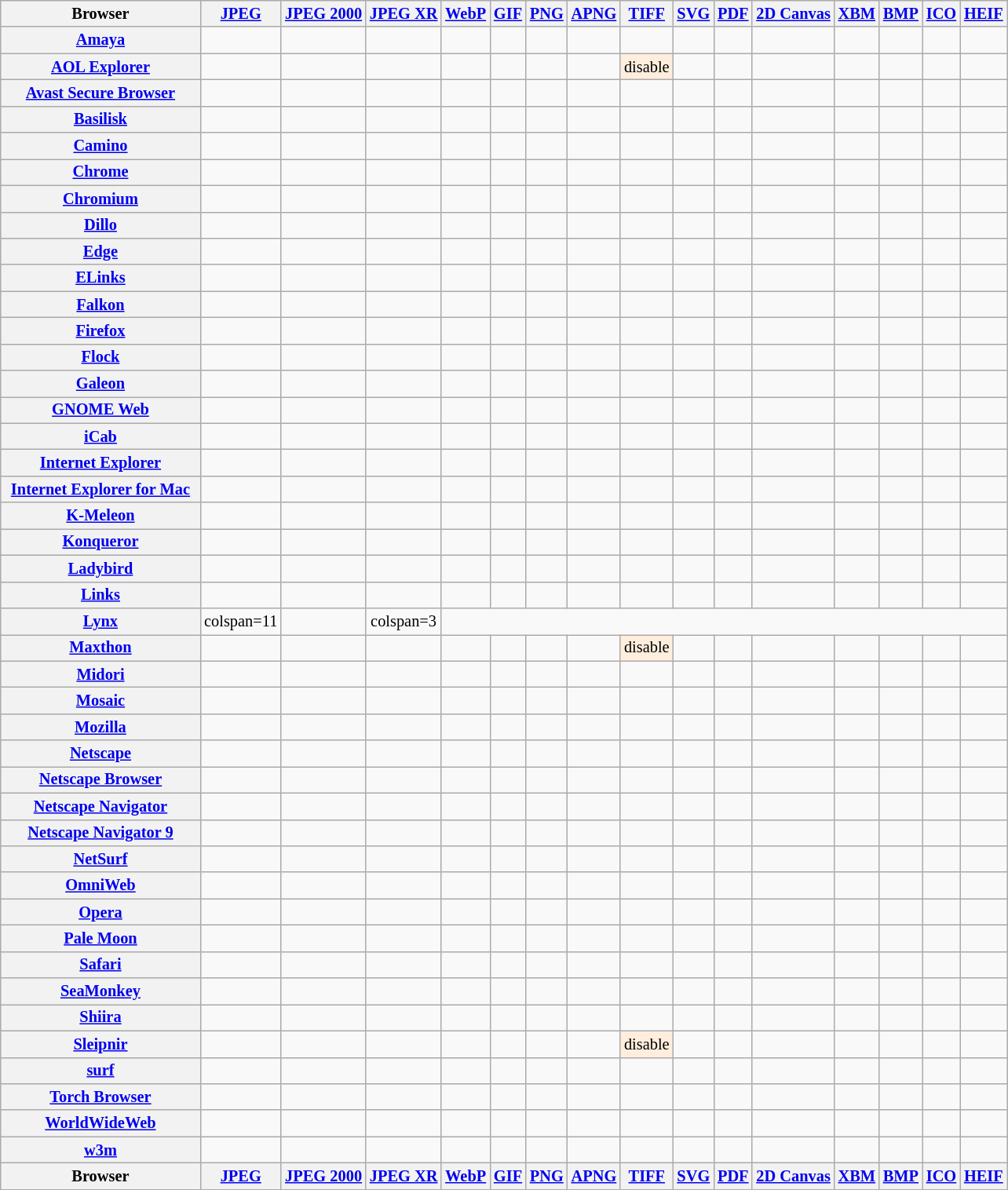<table class="wikitable sortable sort-under sticky-header" style="font-size: 85%; text-align: center; width: auto;">
<tr>
<th style="width:12em">Browser</th>
<th><a href='#'>JPEG</a></th>
<th><a href='#'>JPEG 2000</a></th>
<th><a href='#'>JPEG XR</a></th>
<th><a href='#'>WebP</a></th>
<th><a href='#'>GIF</a></th>
<th><a href='#'>PNG</a></th>
<th><a href='#'>APNG</a></th>
<th><a href='#'>TIFF</a></th>
<th><a href='#'>SVG</a></th>
<th><a href='#'>PDF</a></th>
<th><a href='#'>2D Canvas</a></th>
<th><a href='#'>XBM</a></th>
<th><a href='#'>BMP</a></th>
<th><a href='#'>ICO</a></th>
<th><a href='#'>HEIF</a></th>
</tr>
<tr>
<th><a href='#'>Amaya</a></th>
<td></td>
<td></td>
<td></td>
<td></td>
<td></td>
<td></td>
<td></td>
<td></td>
<td></td>
<td></td>
<td></td>
<td></td>
<td></td>
<td></td>
<td></td>
</tr>
<tr>
<th><a href='#'>AOL Explorer</a></th>
<td></td>
<td></td>
<td></td>
<td></td>
<td></td>
<td></td>
<td></td>
<td style="background:#fed;">disable</td>
<td></td>
<td></td>
<td></td>
<td></td>
<td></td>
<td></td>
<td></td>
</tr>
<tr>
<th><a href='#'>Avast Secure Browser</a></th>
<td></td>
<td></td>
<td></td>
<td></td>
<td></td>
<td></td>
<td></td>
<td></td>
<td></td>
<td></td>
<td></td>
<td></td>
<td></td>
<td></td>
<td></td>
</tr>
<tr>
<th><a href='#'>Basilisk</a></th>
<td></td>
<td></td>
<td></td>
<td></td>
<td></td>
<td></td>
<td></td>
<td></td>
<td></td>
<td></td>
<td></td>
<td></td>
<td></td>
<td></td>
<td></td>
</tr>
<tr>
<th><a href='#'>Camino</a></th>
<td></td>
<td></td>
<td></td>
<td></td>
<td></td>
<td></td>
<td></td>
<td></td>
<td></td>
<td></td>
<td></td>
<td></td>
<td></td>
<td></td>
<td></td>
</tr>
<tr>
<th><a href='#'>Chrome</a></th>
<td></td>
<td></td>
<td></td>
<td></td>
<td></td>
<td></td>
<td></td>
<td></td>
<td></td>
<td></td>
<td></td>
<td> </td>
<td></td>
<td></td>
<td></td>
</tr>
<tr>
<th><a href='#'>Chromium</a></th>
<td></td>
<td></td>
<td></td>
<td></td>
<td></td>
<td></td>
<td></td>
<td></td>
<td></td>
<td></td>
<td></td>
<td> </td>
<td></td>
<td></td>
<td></td>
</tr>
<tr>
<th><a href='#'>Dillo</a></th>
<td></td>
<td></td>
<td></td>
<td></td>
<td></td>
<td></td>
<td></td>
<td></td>
<td></td>
<td></td>
<td></td>
<td></td>
<td></td>
<td></td>
<td></td>
</tr>
<tr>
<th><a href='#'>Edge</a></th>
<td></td>
<td></td>
<td></td>
<td></td>
<td></td>
<td></td>
<td></td>
<td></td>
<td></td>
<td></td>
<td></td>
<td></td>
<td></td>
<td></td>
<td></td>
</tr>
<tr>
<th><a href='#'>ELinks</a></th>
<td></td>
<td></td>
<td></td>
<td></td>
<td></td>
<td></td>
<td></td>
<td></td>
<td></td>
<td></td>
<td></td>
<td></td>
<td></td>
<td></td>
<td></td>
</tr>
<tr>
<th><a href='#'>Falkon</a></th>
<td></td>
<td></td>
<td></td>
<td></td>
<td></td>
<td></td>
<td></td>
<td></td>
<td></td>
<td></td>
<td></td>
<td></td>
<td></td>
<td></td>
<td></td>
</tr>
<tr>
<th><a href='#'>Firefox</a></th>
<td></td>
<td></td>
<td></td>
<td></td>
<td></td>
<td></td>
<td></td>
<td></td>
<td></td>
<td></td>
<td></td>
<td></td>
<td></td>
<td></td>
<td></td>
</tr>
<tr>
<th><a href='#'>Flock</a></th>
<td></td>
<td></td>
<td></td>
<td></td>
<td></td>
<td></td>
<td></td>
<td></td>
<td></td>
<td></td>
<td></td>
<td></td>
<td></td>
<td></td>
<td></td>
</tr>
<tr>
<th><a href='#'>Galeon</a></th>
<td></td>
<td></td>
<td></td>
<td></td>
<td></td>
<td></td>
<td></td>
<td></td>
<td></td>
<td></td>
<td></td>
<td></td>
<td></td>
<td></td>
<td></td>
</tr>
<tr>
<th><a href='#'>GNOME Web</a></th>
<td></td>
<td></td>
<td></td>
<td></td>
<td></td>
<td></td>
<td></td>
<td></td>
<td></td>
<td></td>
<td></td>
<td></td>
<td></td>
<td></td>
<td></td>
</tr>
<tr>
<th><a href='#'>iCab</a></th>
<td></td>
<td></td>
<td></td>
<td></td>
<td></td>
<td></td>
<td></td>
<td></td>
<td></td>
<td></td>
<td></td>
<td></td>
<td></td>
<td></td>
<td></td>
</tr>
<tr>
<th><a href='#'>Internet Explorer</a></th>
<td></td>
<td></td>
<td></td>
<td></td>
<td></td>
<td></td>
<td></td>
<td></td>
<td></td>
<td></td>
<td></td>
<td></td>
<td></td>
<td></td>
<td></td>
</tr>
<tr>
<th><a href='#'>Internet Explorer for Mac</a></th>
<td></td>
<td></td>
<td></td>
<td></td>
<td></td>
<td></td>
<td></td>
<td></td>
<td></td>
<td></td>
<td></td>
<td></td>
<td></td>
<td></td>
<td></td>
</tr>
<tr>
<th><a href='#'>K-Meleon</a></th>
<td></td>
<td></td>
<td></td>
<td></td>
<td></td>
<td></td>
<td></td>
<td></td>
<td></td>
<td></td>
<td></td>
<td></td>
<td></td>
<td></td>
<td></td>
</tr>
<tr>
<th><a href='#'>Konqueror</a></th>
<td></td>
<td></td>
<td></td>
<td></td>
<td></td>
<td></td>
<td></td>
<td></td>
<td></td>
<td></td>
<td></td>
<td></td>
<td></td>
<td></td>
<td></td>
</tr>
<tr>
<th><a href='#'>Ladybird</a></th>
<td></td>
<td></td>
<td></td>
<td></td>
<td></td>
<td></td>
<td></td>
<td></td>
<td></td>
<td></td>
<td></td>
<td></td>
<td></td>
<td></td>
<td></td>
</tr>
<tr>
<th><a href='#'>Links</a></th>
<td></td>
<td></td>
<td></td>
<td></td>
<td></td>
<td></td>
<td></td>
<td></td>
<td></td>
<td></td>
<td></td>
<td></td>
<td></td>
<td></td>
<td></td>
</tr>
<tr>
<th><a href='#'>Lynx</a></th>
<td>colspan=11 </td>
<td></td>
<td>colspan=3 </td>
</tr>
<tr>
<th><a href='#'>Maxthon</a></th>
<td></td>
<td></td>
<td></td>
<td></td>
<td></td>
<td></td>
<td></td>
<td style="background:#fed;">disable</td>
<td></td>
<td></td>
<td></td>
<td></td>
<td></td>
<td></td>
<td></td>
</tr>
<tr>
<th><a href='#'>Midori</a></th>
<td></td>
<td></td>
<td></td>
<td></td>
<td></td>
<td></td>
<td></td>
<td></td>
<td></td>
<td></td>
<td></td>
<td></td>
<td></td>
<td></td>
<td></td>
</tr>
<tr>
<th><a href='#'>Mosaic</a></th>
<td></td>
<td></td>
<td></td>
<td></td>
<td></td>
<td></td>
<td></td>
<td></td>
<td></td>
<td></td>
<td></td>
<td></td>
<td></td>
<td></td>
<td></td>
</tr>
<tr>
<th><a href='#'>Mozilla</a></th>
<td></td>
<td></td>
<td></td>
<td></td>
<td></td>
<td></td>
<td></td>
<td></td>
<td></td>
<td></td>
<td></td>
<td></td>
<td></td>
<td></td>
<td></td>
</tr>
<tr>
<th><a href='#'>Netscape</a></th>
<td></td>
<td></td>
<td></td>
<td></td>
<td></td>
<td></td>
<td></td>
<td></td>
<td></td>
<td></td>
<td></td>
<td></td>
<td></td>
<td></td>
<td></td>
</tr>
<tr>
<th><a href='#'>Netscape Browser</a></th>
<td></td>
<td></td>
<td></td>
<td></td>
<td></td>
<td></td>
<td></td>
<td></td>
<td></td>
<td></td>
<td></td>
<td></td>
<td></td>
<td></td>
<td></td>
</tr>
<tr>
<th><a href='#'>Netscape Navigator</a></th>
<td></td>
<td></td>
<td></td>
<td></td>
<td></td>
<td></td>
<td></td>
<td></td>
<td></td>
<td></td>
<td></td>
<td></td>
<td></td>
<td></td>
<td></td>
</tr>
<tr>
<th><a href='#'>Netscape Navigator 9</a></th>
<td></td>
<td></td>
<td></td>
<td></td>
<td></td>
<td></td>
<td></td>
<td></td>
<td></td>
<td></td>
<td></td>
<td></td>
<td></td>
<td></td>
<td></td>
</tr>
<tr>
<th><a href='#'>NetSurf</a></th>
<td></td>
<td></td>
<td></td>
<td></td>
<td></td>
<td></td>
<td></td>
<td></td>
<td></td>
<td></td>
<td></td>
<td></td>
<td></td>
<td></td>
<td></td>
</tr>
<tr>
<th><a href='#'>OmniWeb</a></th>
<td></td>
<td></td>
<td></td>
<td></td>
<td></td>
<td></td>
<td></td>
<td></td>
<td></td>
<td></td>
<td></td>
<td></td>
<td></td>
<td></td>
<td></td>
</tr>
<tr>
<th><a href='#'>Opera</a></th>
<td></td>
<td></td>
<td></td>
<td></td>
<td></td>
<td></td>
<td></td>
<td></td>
<td></td>
<td></td>
<td></td>
<td></td>
<td></td>
<td></td>
<td></td>
</tr>
<tr>
<th><a href='#'>Pale Moon</a></th>
<td></td>
<td></td>
<td></td>
<td></td>
<td></td>
<td></td>
<td></td>
<td></td>
<td></td>
<td></td>
<td></td>
<td></td>
<td></td>
<td></td>
<td></td>
</tr>
<tr>
<th><a href='#'>Safari</a></th>
<td></td>
<td></td>
<td></td>
<td></td>
<td></td>
<td></td>
<td></td>
<td></td>
<td></td>
<td></td>
<td></td>
<td></td>
<td></td>
<td></td>
<td></td>
</tr>
<tr>
<th><a href='#'>SeaMonkey</a></th>
<td></td>
<td></td>
<td></td>
<td></td>
<td></td>
<td></td>
<td></td>
<td></td>
<td></td>
<td></td>
<td></td>
<td></td>
<td></td>
<td></td>
<td></td>
</tr>
<tr>
<th><a href='#'>Shiira</a></th>
<td></td>
<td></td>
<td></td>
<td></td>
<td></td>
<td></td>
<td></td>
<td></td>
<td></td>
<td></td>
<td></td>
<td></td>
<td></td>
<td></td>
<td></td>
</tr>
<tr>
<th><a href='#'>Sleipnir</a></th>
<td></td>
<td></td>
<td></td>
<td></td>
<td></td>
<td></td>
<td></td>
<td style="background:#fed;">disable</td>
<td></td>
<td></td>
<td></td>
<td></td>
<td></td>
<td></td>
<td></td>
</tr>
<tr>
<th><a href='#'>surf</a></th>
<td></td>
<td></td>
<td></td>
<td></td>
<td></td>
<td></td>
<td></td>
<td></td>
<td></td>
<td></td>
<td></td>
<td></td>
<td></td>
<td></td>
<td></td>
</tr>
<tr>
<th><a href='#'>Torch Browser</a></th>
<td></td>
<td></td>
<td></td>
<td></td>
<td></td>
<td></td>
<td></td>
<td></td>
<td></td>
<td></td>
<td></td>
<td></td>
<td></td>
<td></td>
<td></td>
</tr>
<tr>
<th><a href='#'>WorldWideWeb</a></th>
<td></td>
<td></td>
<td></td>
<td></td>
<td></td>
<td></td>
<td></td>
<td></td>
<td></td>
<td></td>
<td></td>
<td></td>
<td></td>
<td></td>
<td></td>
</tr>
<tr>
<th><a href='#'>w3m</a></th>
<td></td>
<td></td>
<td></td>
<td></td>
<td></td>
<td></td>
<td></td>
<td></td>
<td></td>
<td></td>
<td></td>
<td></td>
<td></td>
<td></td>
<td></td>
</tr>
<tr class="sortbottom">
<th>Browser</th>
<th><a href='#'>JPEG</a></th>
<th><a href='#'>JPEG 2000</a></th>
<th><a href='#'>JPEG XR</a></th>
<th><a href='#'>WebP</a></th>
<th><a href='#'>GIF</a></th>
<th><a href='#'>PNG</a></th>
<th><a href='#'>APNG</a></th>
<th><a href='#'>TIFF</a></th>
<th><a href='#'>SVG</a></th>
<th><a href='#'>PDF</a></th>
<th><a href='#'>2D Canvas</a></th>
<th><a href='#'>XBM</a></th>
<th><a href='#'>BMP</a></th>
<th><a href='#'>ICO</a></th>
<th><a href='#'>HEIF</a></th>
</tr>
</table>
